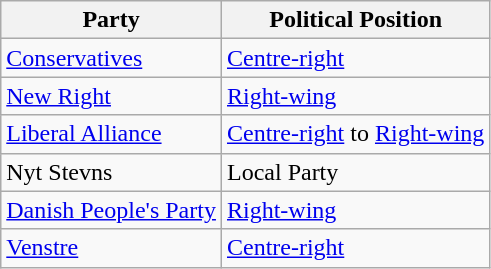<table class="wikitable mw-collapsible mw-collapsed">
<tr>
<th>Party</th>
<th>Political Position</th>
</tr>
<tr>
<td><a href='#'>Conservatives</a></td>
<td><a href='#'>Centre-right</a></td>
</tr>
<tr>
<td><a href='#'>New Right</a></td>
<td><a href='#'>Right-wing</a></td>
</tr>
<tr>
<td><a href='#'>Liberal Alliance</a></td>
<td><a href='#'>Centre-right</a> to <a href='#'>Right-wing</a></td>
</tr>
<tr>
<td>Nyt Stevns</td>
<td>Local Party</td>
</tr>
<tr>
<td><a href='#'>Danish People's Party</a></td>
<td><a href='#'>Right-wing</a></td>
</tr>
<tr>
<td><a href='#'>Venstre</a></td>
<td><a href='#'>Centre-right</a></td>
</tr>
</table>
